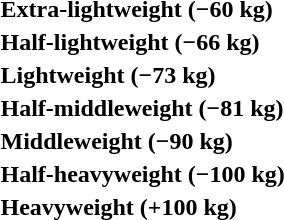<table>
<tr>
<th rowspan=2 style="text-align:left;">Extra-lightweight (−60 kg)</th>
<td rowspan=2></td>
<td rowspan=2></td>
<td></td>
</tr>
<tr>
<td></td>
</tr>
<tr>
<th rowspan=2 style="text-align:left;">Half-lightweight (−66 kg)</th>
<td rowspan=2></td>
<td rowspan=2></td>
<td></td>
</tr>
<tr>
<td></td>
</tr>
<tr>
<th rowspan=2 style="text-align:left;">Lightweight (−73 kg)</th>
<td rowspan=2></td>
<td rowspan=2></td>
<td></td>
</tr>
<tr>
<td></td>
</tr>
<tr>
<th rowspan=2 style="text-align:left;">Half-middleweight (−81 kg)</th>
<td rowspan=2></td>
<td rowspan=2></td>
<td></td>
</tr>
<tr>
<td></td>
</tr>
<tr>
<th rowspan=2 style="text-align:left;">Middleweight (−90 kg)</th>
<td rowspan=2></td>
<td rowspan=2></td>
<td></td>
</tr>
<tr>
<td></td>
</tr>
<tr>
<th rowspan=2 style="text-align:left;">Half-heavyweight (−100 kg)</th>
<td rowspan=2></td>
<td rowspan=2></td>
<td></td>
</tr>
<tr>
<td></td>
</tr>
<tr>
<th rowspan=2 style="text-align:left;">Heavyweight (+100 kg)</th>
<td rowspan=2></td>
<td rowspan=2></td>
<td></td>
</tr>
<tr>
<td></td>
</tr>
</table>
